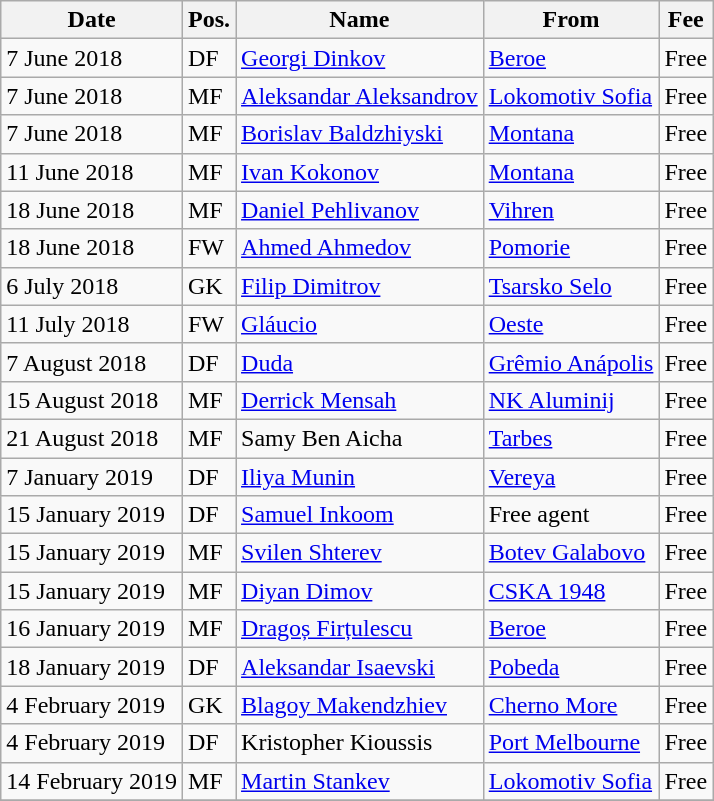<table class="wikitable">
<tr>
<th>Date</th>
<th>Pos.</th>
<th>Name</th>
<th>From</th>
<th>Fee</th>
</tr>
<tr>
<td>7 June 2018</td>
<td>DF</td>
<td> <a href='#'>Georgi Dinkov</a></td>
<td><a href='#'>Beroe</a></td>
<td>Free</td>
</tr>
<tr>
<td>7 June 2018</td>
<td>MF</td>
<td> <a href='#'>Aleksandar Aleksandrov</a></td>
<td><a href='#'>Lokomotiv Sofia</a></td>
<td>Free</td>
</tr>
<tr>
<td>7 June 2018</td>
<td>MF</td>
<td> <a href='#'>Borislav Baldzhiyski</a></td>
<td><a href='#'>Montana</a></td>
<td>Free</td>
</tr>
<tr>
<td>11 June 2018</td>
<td>MF</td>
<td> <a href='#'>Ivan Kokonov</a></td>
<td><a href='#'>Montana</a></td>
<td>Free</td>
</tr>
<tr>
<td>18 June 2018</td>
<td>MF</td>
<td> <a href='#'>Daniel Pehlivanov</a></td>
<td><a href='#'>Vihren</a></td>
<td>Free</td>
</tr>
<tr>
<td>18 June 2018</td>
<td>FW</td>
<td> <a href='#'>Ahmed Ahmedov</a></td>
<td><a href='#'>Pomorie</a></td>
<td>Free</td>
</tr>
<tr>
<td>6 July 2018</td>
<td>GK</td>
<td> <a href='#'>Filip Dimitrov</a></td>
<td><a href='#'>Tsarsko Selo</a></td>
<td>Free</td>
</tr>
<tr>
<td>11 July 2018</td>
<td>FW</td>
<td> <a href='#'>Gláucio</a></td>
<td> <a href='#'>Oeste</a></td>
<td>Free</td>
</tr>
<tr>
<td>7 August 2018</td>
<td>DF</td>
<td> <a href='#'>Duda</a></td>
<td> <a href='#'>Grêmio Anápolis</a></td>
<td>Free</td>
</tr>
<tr>
<td>15 August 2018</td>
<td>MF</td>
<td> <a href='#'>Derrick Mensah</a></td>
<td> <a href='#'>NK Aluminij</a></td>
<td>Free</td>
</tr>
<tr>
<td>21 August 2018</td>
<td>MF</td>
<td> Samy Ben Aicha</td>
<td> <a href='#'>Tarbes</a></td>
<td>Free</td>
</tr>
<tr>
<td>7 January 2019</td>
<td>DF</td>
<td> <a href='#'>Iliya Munin</a></td>
<td><a href='#'>Vereya</a></td>
<td>Free</td>
</tr>
<tr>
<td>15 January 2019</td>
<td>DF</td>
<td> <a href='#'>Samuel Inkoom</a></td>
<td>Free agent</td>
<td>Free</td>
</tr>
<tr>
<td>15 January 2019</td>
<td>MF</td>
<td> <a href='#'>Svilen Shterev</a></td>
<td><a href='#'>Botev Galabovo</a></td>
<td>Free</td>
</tr>
<tr>
<td>15 January 2019</td>
<td>MF</td>
<td> <a href='#'>Diyan Dimov</a></td>
<td><a href='#'>CSKA 1948</a></td>
<td>Free</td>
</tr>
<tr>
<td>16 January 2019</td>
<td>MF</td>
<td> <a href='#'>Dragoș Firțulescu</a></td>
<td><a href='#'>Beroe</a></td>
<td>Free</td>
</tr>
<tr>
<td>18 January 2019</td>
<td>DF</td>
<td> <a href='#'>Aleksandar Isaevski</a></td>
<td> <a href='#'>Pobeda</a></td>
<td>Free</td>
</tr>
<tr>
<td>4 February 2019</td>
<td>GK</td>
<td> <a href='#'>Blagoy Makendzhiev</a></td>
<td><a href='#'>Cherno More</a></td>
<td>Free</td>
</tr>
<tr>
<td>4 February 2019</td>
<td>DF</td>
<td> Kristopher Kioussis</td>
<td> <a href='#'>Port Melbourne</a></td>
<td>Free</td>
</tr>
<tr>
<td>14 February 2019</td>
<td>MF</td>
<td> <a href='#'>Martin Stankev</a></td>
<td><a href='#'>Lokomotiv Sofia</a></td>
<td>Free</td>
</tr>
<tr>
</tr>
</table>
